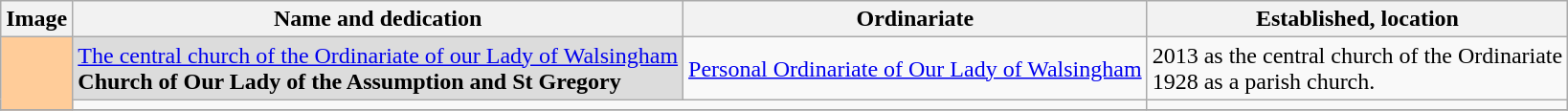<table class="wikitable">
<tr>
<th>Image</th>
<th>Name and dedication</th>
<th>Ordinariate</th>
<th>Established, location</th>
</tr>
<tr>
<td rowspan="2" bgcolor="FFCC99" align="center"></td>
<td bgcolor="Gainsboro"><a href='#'>The central church of the Ordinariate of our Lady of Walsingham</a><br><strong>Church of Our Lady of the Assumption and St Gregory</strong></td>
<td><a href='#'>Personal Ordinariate of Our Lady of Walsingham</a></td>
<td>2013 as the central church of the Ordinariate<br>1928 as a parish church.</td>
</tr>
<tr>
<td colspan="2"></td>
<td></td>
</tr>
<tr>
</tr>
</table>
